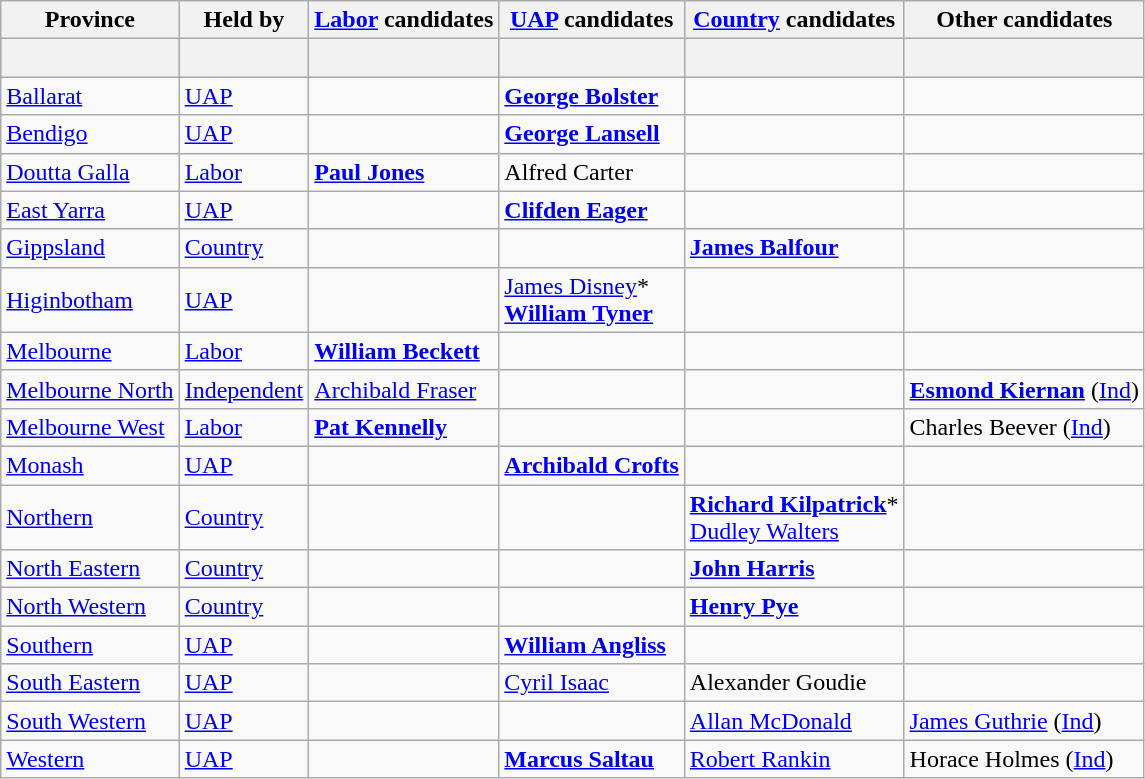<table class="wikitable">
<tr>
<th>Province</th>
<th>Held by</th>
<th><a href='#'>Labor</a> candidates</th>
<th><a href='#'>UAP</a> candidates</th>
<th><a href='#'>Country</a> candidates</th>
<th>Other candidates</th>
</tr>
<tr bgcolor="#cccccc">
<th></th>
<th></th>
<th></th>
<th></th>
<th></th>
<th> </th>
</tr>
<tr>
<td><a href='#'>Ballarat</a></td>
<td><a href='#'>UAP</a></td>
<td></td>
<td><strong><a href='#'>George Bolster</a></strong></td>
<td></td>
<td></td>
</tr>
<tr>
<td><a href='#'>Bendigo</a></td>
<td><a href='#'>UAP</a></td>
<td></td>
<td><strong><a href='#'>George Lansell</a></strong></td>
<td></td>
<td></td>
</tr>
<tr>
<td><a href='#'>Doutta Galla</a></td>
<td><a href='#'>Labor</a></td>
<td><strong><a href='#'>Paul Jones</a></strong></td>
<td>Alfred Carter</td>
<td></td>
<td></td>
</tr>
<tr>
<td><a href='#'>East Yarra</a></td>
<td><a href='#'>UAP</a></td>
<td></td>
<td><strong><a href='#'>Clifden Eager</a></strong></td>
<td></td>
<td></td>
</tr>
<tr>
<td><a href='#'>Gippsland</a></td>
<td><a href='#'>Country</a></td>
<td></td>
<td></td>
<td><strong><a href='#'>James Balfour</a></strong></td>
<td></td>
</tr>
<tr>
<td><a href='#'>Higinbotham</a></td>
<td><a href='#'>UAP</a></td>
<td></td>
<td><a href='#'>James Disney</a>* <br> <strong><a href='#'>William Tyner</a></strong></td>
<td></td>
<td></td>
</tr>
<tr>
<td><a href='#'>Melbourne</a></td>
<td><a href='#'>Labor</a></td>
<td><strong><a href='#'>William Beckett</a></strong></td>
<td></td>
<td></td>
<td></td>
</tr>
<tr>
<td><a href='#'>Melbourne North</a></td>
<td><a href='#'>Independent</a></td>
<td><a href='#'>Archibald Fraser</a></td>
<td></td>
<td></td>
<td><strong><a href='#'>Esmond Kiernan</a></strong> (<a href='#'>Ind</a>)</td>
</tr>
<tr>
<td><a href='#'>Melbourne West</a></td>
<td><a href='#'>Labor</a></td>
<td><strong><a href='#'>Pat Kennelly</a></strong></td>
<td></td>
<td></td>
<td>Charles Beever (<a href='#'>Ind</a>)</td>
</tr>
<tr>
<td><a href='#'>Monash</a></td>
<td><a href='#'>UAP</a></td>
<td></td>
<td><strong><a href='#'>Archibald Crofts</a></strong></td>
<td></td>
<td></td>
</tr>
<tr>
<td><a href='#'>Northern</a></td>
<td><a href='#'>Country</a></td>
<td></td>
<td></td>
<td><strong><a href='#'>Richard Kilpatrick</a></strong>* <br> <a href='#'>Dudley Walters</a></td>
<td></td>
</tr>
<tr>
<td><a href='#'>North Eastern</a></td>
<td><a href='#'>Country</a></td>
<td></td>
<td></td>
<td><strong><a href='#'>John Harris</a></strong></td>
<td></td>
</tr>
<tr>
<td><a href='#'>North Western</a></td>
<td><a href='#'>Country</a></td>
<td></td>
<td></td>
<td><strong><a href='#'>Henry Pye</a></strong></td>
<td></td>
</tr>
<tr>
<td><a href='#'>Southern</a></td>
<td><a href='#'>UAP</a></td>
<td></td>
<td><strong><a href='#'>William Angliss</a></strong></td>
<td></td>
<td></td>
</tr>
<tr>
<td><a href='#'>South Eastern</a></td>
<td><a href='#'>UAP</a></td>
<td></td>
<td><a href='#'>Cyril Isaac</a></td>
<td>Alexander Goudie</td>
<td></td>
</tr>
<tr>
<td><a href='#'>South Western</a></td>
<td><a href='#'>UAP</a></td>
<td></td>
<td></td>
<td><a href='#'>Allan McDonald</a></td>
<td><a href='#'>James Guthrie</a> (<a href='#'>Ind</a>)</td>
</tr>
<tr>
<td><a href='#'>Western</a></td>
<td><a href='#'>UAP</a></td>
<td></td>
<td><strong><a href='#'>Marcus Saltau</a></strong></td>
<td><a href='#'>Robert Rankin</a></td>
<td>Horace Holmes (<a href='#'>Ind</a>)</td>
</tr>
</table>
